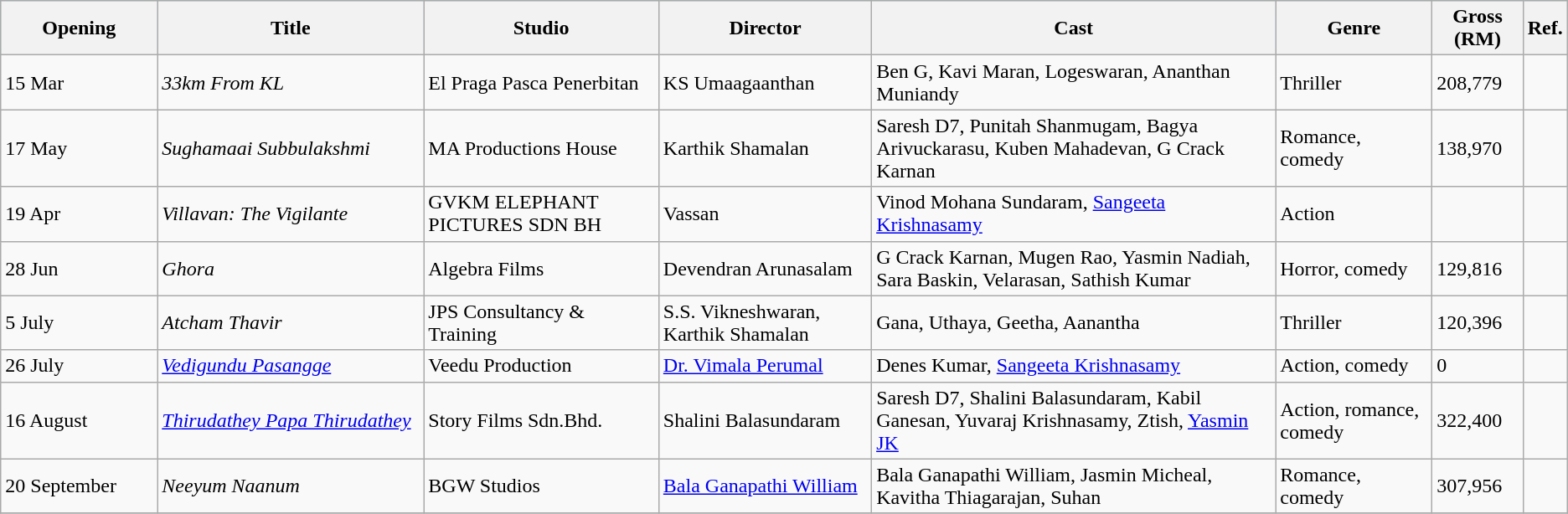<table class="wikitable">
<tr style="background:#b0e0e6; text-align:center;">
<th style="width:10%;">Opening</th>
<th style="width:17%;">Title</th>
<th style="width:15%;">Studio</th>
<th>Director</th>
<th>Cast</th>
<th style="width:10%;">Genre</th>
<th>Gross (RM)</th>
<th>Ref.</th>
</tr>
<tr>
<td>15 Mar</td>
<td><em>33km From KL</em></td>
<td>El Praga Pasca Penerbitan</td>
<td>KS Umaagaanthan</td>
<td>Ben G, Kavi Maran, Logeswaran, Ananthan Muniandy</td>
<td>Thriller</td>
<td>208,779</td>
<td></td>
</tr>
<tr>
<td>17 May</td>
<td><em>Sughamaai Subbulakshmi</em></td>
<td>MA Productions House</td>
<td>Karthik Shamalan</td>
<td>Saresh D7, Punitah Shanmugam, Bagya Arivuckarasu, Kuben Mahadevan, G Crack Karnan</td>
<td>Romance, comedy</td>
<td>138,970</td>
<td></td>
</tr>
<tr>
<td>19 Apr</td>
<td><em>Villavan: The Vigilante</em></td>
<td>GVKM ELEPHANT PICTURES SDN BH</td>
<td>Vassan</td>
<td>Vinod Mohana Sundaram, <a href='#'>Sangeeta Krishnasamy</a></td>
<td>Action</td>
<td></td>
<td></td>
</tr>
<tr>
<td>28 Jun</td>
<td><em>Ghora</em></td>
<td>Algebra Films</td>
<td>Devendran Arunasalam</td>
<td>G Crack Karnan, Mugen Rao, Yasmin Nadiah, Sara Baskin, Velarasan, Sathish Kumar</td>
<td>Horror, comedy</td>
<td>129,816</td>
<td></td>
</tr>
<tr>
<td>5 July</td>
<td><em>Atcham Thavir</em></td>
<td>JPS Consultancy & Training</td>
<td>S.S. Vikneshwaran, Karthik Shamalan</td>
<td>Gana, Uthaya, Geetha, Aanantha</td>
<td>Thriller</td>
<td>120,396</td>
<td></td>
</tr>
<tr>
<td>26 July</td>
<td><em><a href='#'>Vedigundu Pasangge</a></em></td>
<td>Veedu Production</td>
<td><a href='#'>Dr. Vimala Perumal</a></td>
<td>Denes Kumar, <a href='#'>Sangeeta Krishnasamy</a></td>
<td>Action, comedy</td>
<td>0</td>
<td></td>
</tr>
<tr>
<td>16 August</td>
<td><em><a href='#'>Thirudathey Papa Thirudathey</a></em></td>
<td>Story Films Sdn.Bhd.</td>
<td>Shalini Balasundaram</td>
<td>Saresh D7, Shalini Balasundaram, Kabil Ganesan, Yuvaraj Krishnasamy, Ztish, <a href='#'>Yasmin JK</a></td>
<td>Action, romance, comedy</td>
<td>322,400</td>
<td></td>
</tr>
<tr>
<td>20 September</td>
<td><em>Neeyum Naanum</em></td>
<td>BGW Studios</td>
<td><a href='#'>Bala Ganapathi William</a></td>
<td>Bala Ganapathi William, Jasmin Micheal, Kavitha Thiagarajan, Suhan</td>
<td>Romance, comedy</td>
<td>307,956</td>
<td></td>
</tr>
<tr>
</tr>
</table>
